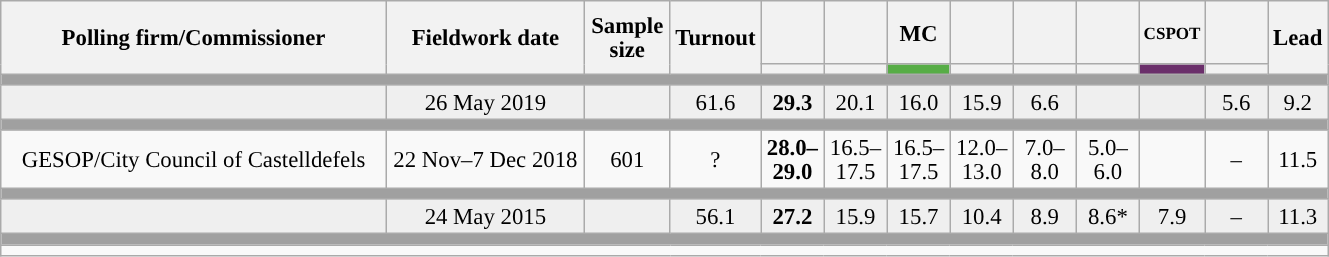<table class="wikitable collapsible collapsed" style="text-align:center; font-size:95%; line-height:16px;">
<tr style="height:42px;">
<th style="width:250px;" rowspan="2">Polling firm/Commissioner</th>
<th style="width:125px;" rowspan="2">Fieldwork date</th>
<th style="width:50px;" rowspan="2">Sample size</th>
<th style="width:45px;" rowspan="2">Turnout</th>
<th style="width:35px;"></th>
<th style="width:35px;"></th>
<th style="width:35px;">MC</th>
<th style="width:35px;"></th>
<th style="width:35px;"></th>
<th style="width:35px;"></th>
<th style="width:35px; font-size:75%;">CSPOT</th>
<th style="width:35px;"></th>
<th style="width:30px;" rowspan="2">Lead</th>
</tr>
<tr>
<th style="color:inherit;background:"></th>
<th style="color:inherit;background:"></th>
<th style="color:inherit;background:#57AD46;"></th>
<th style="color:inherit;background:"></th>
<th style="color:inherit;background:"></th>
<th style="color:inherit;background:"></th>
<th style="color:inherit;background:#6B2F6B;"></th>
<th style="color:inherit;background:"></th>
</tr>
<tr>
<td colspan="13" style="background:#A0A0A0"></td>
</tr>
<tr style="background:#EFEFEF;">
<td><strong></strong></td>
<td>26 May 2019</td>
<td></td>
<td>61.6</td>
<td><strong>29.3</strong><br></td>
<td>20.1<br></td>
<td>16.0<br></td>
<td>15.9<br></td>
<td>6.6<br></td>
<td></td>
<td></td>
<td>5.6<br></td>
<td style="background:">9.2</td>
</tr>
<tr>
<td colspan="13" style="background:#A0A0A0"></td>
</tr>
<tr>
<td>GESOP/City Council of Castelldefels</td>
<td>22 Nov–7 Dec 2018</td>
<td>601</td>
<td>?</td>
<td><strong>28.0–<br>29.0</strong><br></td>
<td>16.5–<br>17.5<br></td>
<td>16.5–<br>17.5<br></td>
<td>12.0–<br>13.0<br></td>
<td>7.0–<br>8.0<br></td>
<td>5.0–<br>6.0<br></td>
<td></td>
<td>–</td>
<td style="background:">11.5</td>
</tr>
<tr>
<td colspan="13" style="background:#A0A0A0"></td>
</tr>
<tr style="background:#EFEFEF;">
<td><strong></strong></td>
<td>24 May 2015</td>
<td></td>
<td>56.1</td>
<td><strong>27.2</strong><br></td>
<td>15.9<br></td>
<td>15.7<br></td>
<td>10.4<br></td>
<td>8.9<br></td>
<td>8.6*<br></td>
<td>7.9<br></td>
<td>–</td>
<td style="background:">11.3</td>
</tr>
<tr>
<td colspan="13" style="background:#A0A0A0"></td>
</tr>
<tr>
<td align="left" colspan="13"></td>
</tr>
</table>
